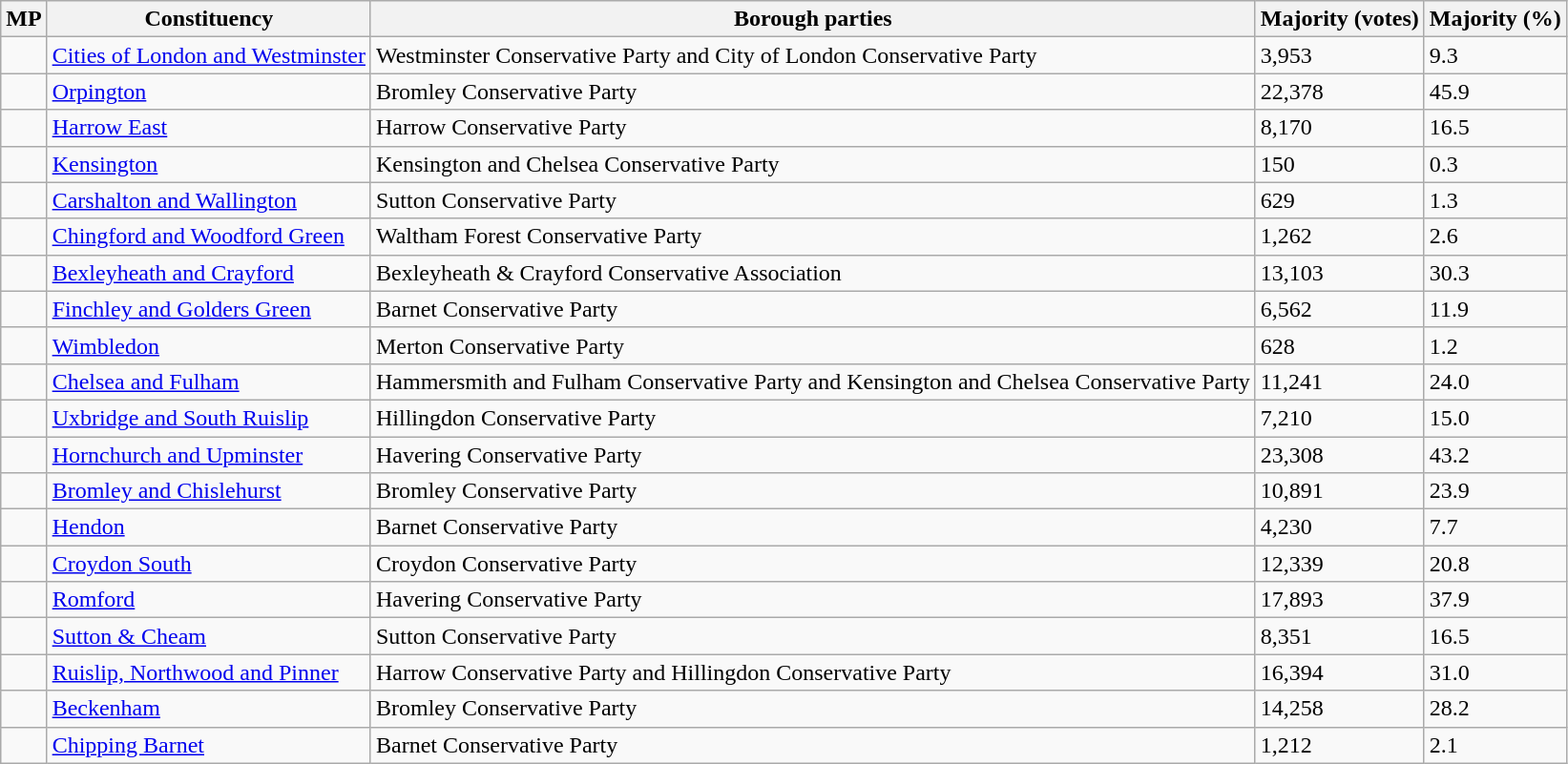<table class="wikitable sortable">
<tr>
<th>MP</th>
<th>Constituency</th>
<th>Borough parties</th>
<th>Majority (votes)</th>
<th>Majority (%)</th>
</tr>
<tr>
<td></td>
<td><a href='#'>Cities of London and Westminster</a></td>
<td>Westminster Conservative Party and City of London Conservative Party</td>
<td>3,953</td>
<td>9.3</td>
</tr>
<tr>
<td></td>
<td><a href='#'>Orpington</a></td>
<td>Bromley Conservative Party</td>
<td>22,378</td>
<td>45.9</td>
</tr>
<tr>
<td></td>
<td><a href='#'>Harrow East</a></td>
<td>Harrow Conservative Party</td>
<td>8,170</td>
<td>16.5</td>
</tr>
<tr>
<td></td>
<td><a href='#'>Kensington</a></td>
<td>Kensington and Chelsea Conservative Party</td>
<td>150</td>
<td>0.3</td>
</tr>
<tr>
<td></td>
<td><a href='#'>Carshalton and Wallington</a></td>
<td>Sutton Conservative Party</td>
<td>629</td>
<td>1.3</td>
</tr>
<tr>
<td></td>
<td><a href='#'>Chingford and Woodford Green</a></td>
<td>Waltham Forest Conservative Party</td>
<td>1,262</td>
<td>2.6</td>
</tr>
<tr>
<td></td>
<td><a href='#'>Bexleyheath and Crayford</a></td>
<td>Bexleyheath & Crayford Conservative Association</td>
<td>13,103</td>
<td>30.3</td>
</tr>
<tr>
<td></td>
<td><a href='#'>Finchley and Golders Green</a></td>
<td>Barnet Conservative Party</td>
<td>6,562</td>
<td>11.9</td>
</tr>
<tr>
<td></td>
<td><a href='#'>Wimbledon</a></td>
<td>Merton Conservative Party</td>
<td>628</td>
<td>1.2</td>
</tr>
<tr>
<td></td>
<td><a href='#'>Chelsea and Fulham</a></td>
<td>Hammersmith and Fulham Conservative Party and Kensington and Chelsea Conservative Party</td>
<td>11,241</td>
<td>24.0</td>
</tr>
<tr>
<td></td>
<td><a href='#'>Uxbridge and South Ruislip</a></td>
<td>Hillingdon Conservative Party</td>
<td>7,210</td>
<td>15.0</td>
</tr>
<tr>
<td></td>
<td><a href='#'>Hornchurch and Upminster</a></td>
<td>Havering Conservative Party</td>
<td>23,308</td>
<td>43.2</td>
</tr>
<tr>
<td></td>
<td><a href='#'>Bromley and Chislehurst</a></td>
<td>Bromley Conservative Party</td>
<td>10,891</td>
<td>23.9</td>
</tr>
<tr>
<td></td>
<td><a href='#'>Hendon</a></td>
<td>Barnet Conservative Party</td>
<td>4,230</td>
<td>7.7</td>
</tr>
<tr>
<td></td>
<td><a href='#'>Croydon South</a></td>
<td>Croydon Conservative Party</td>
<td>12,339</td>
<td>20.8</td>
</tr>
<tr>
<td></td>
<td><a href='#'>Romford</a></td>
<td>Havering Conservative Party</td>
<td>17,893</td>
<td>37.9</td>
</tr>
<tr>
<td></td>
<td><a href='#'>Sutton & Cheam</a></td>
<td>Sutton Conservative Party</td>
<td>8,351</td>
<td>16.5</td>
</tr>
<tr>
<td></td>
<td><a href='#'>Ruislip, Northwood and Pinner</a></td>
<td>Harrow Conservative Party and Hillingdon Conservative Party</td>
<td>16,394</td>
<td>31.0</td>
</tr>
<tr>
<td></td>
<td><a href='#'>Beckenham</a></td>
<td>Bromley Conservative Party</td>
<td>14,258</td>
<td>28.2</td>
</tr>
<tr>
<td></td>
<td><a href='#'>Chipping Barnet</a></td>
<td>Barnet Conservative Party</td>
<td>1,212</td>
<td>2.1</td>
</tr>
</table>
